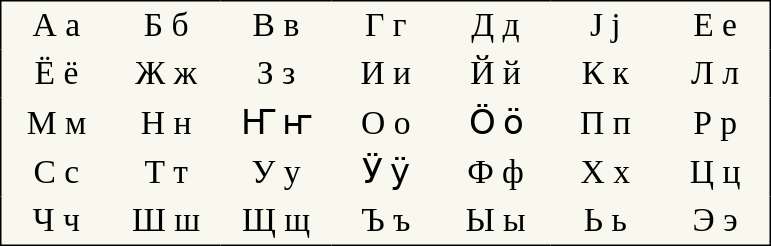<table style="font-family:Arial Unicode MS; font-size:1.4em; border-color:#000000; border-width:1px; border-style:solid; border-collapse:collapse; background-color:#F8F8EF">
<tr>
<td style="width:3em; text-align:center; padding: 3px;">А а</td>
<td style="width:3em; text-align:center; padding: 3px;">Б б</td>
<td style="width:3em; text-align:center; padding: 3px;">В в</td>
<td style="width:3em; text-align:center; padding: 3px;">Г г</td>
<td style="width:3em; text-align:center; padding: 3px;">Д д</td>
<td style="width:3em; text-align:center; padding: 3px;">Ј ј</td>
<td style="width:3em; text-align:center; padding: 3px;">Е е</td>
</tr>
<tr>
<td style="width:3em; text-align:center; padding: 3px;">Ё ё</td>
<td style="width:3em; text-align:center; padding: 3px;">Ж ж</td>
<td style="width:3em; text-align:center; padding: 3px;">З з</td>
<td style="width:3em; text-align:center; padding: 3px;">И и</td>
<td style="width:3em; text-align:center; padding: 3px;">Й й</td>
<td style="width:3em; text-align:center; padding: 3px;">К к</td>
<td style="width:3em; text-align:center; padding: 3px;">Л л</td>
</tr>
<tr>
<td style="width:3em; text-align:center; padding: 3px;">М м</td>
<td style="width:3em; text-align:center; padding: 3px;">Н н</td>
<td style="width:3em; text-align:center; padding: 3px;">Ҥ ҥ</td>
<td style="width:3em; text-align:center; padding: 3px;">О о</td>
<td style="width:3em; text-align:center; padding: 3px;">Ӧ ӧ</td>
<td style="width:3em; text-align:center; padding: 3px;">П п</td>
<td style="width:3em; text-align:center; padding: 3px;">Р р</td>
</tr>
<tr>
<td style="width:3em; text-align:center; padding: 3px;">С с</td>
<td style="width:3em; text-align:center; padding: 3px;">Т т</td>
<td style="width:3em; text-align:center; padding: 3px;">У у</td>
<td style="width:3em; text-align:center; padding: 3px;">Ӱ ӱ</td>
<td style="width:3em; text-align:center; padding: 3px;">Ф ф</td>
<td style="width:3em; text-align:center; padding: 3px;">Х х</td>
<td style="width:3em; text-align:center; padding: 3px;">Ц ц</td>
</tr>
<tr>
<td style="width:3em; text-align:center; padding: 3px;">Ч ч</td>
<td style="width:3em; text-align:center; padding: 3px;">Ш ш</td>
<td style="width:3em; text-align:center; padding: 3px;">Щ щ</td>
<td style="width:3em; text-align:center; padding: 3px;">Ъ ъ</td>
<td style="width:3em; text-align:center; padding: 3px;">Ы ы</td>
<td style="width:3em; text-align:center; padding: 3px;">Ь ь</td>
<td style="width:3em; text-align:center; padding: 3px;">Э э</td>
</tr>
</table>
